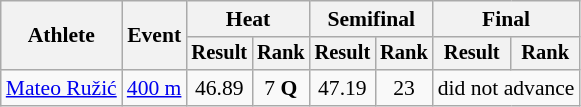<table class="wikitable" style="font-size:90%">
<tr>
<th rowspan=2>Athlete</th>
<th rowspan=2>Event</th>
<th colspan=2>Heat</th>
<th colspan=2>Semifinal</th>
<th colspan=2>Final</th>
</tr>
<tr style="font-size:95%">
<th>Result</th>
<th>Rank</th>
<th>Result</th>
<th>Rank</th>
<th>Result</th>
<th>Rank</th>
</tr>
<tr align=center>
<td align=left><a href='#'>Mateo Ružić</a></td>
<td style="text-align:left;"><a href='#'>400 m</a></td>
<td>46.89</td>
<td>7 <strong>Q</strong></td>
<td>47.19</td>
<td>23</td>
<td colspan=2>did not advance</td>
</tr>
</table>
